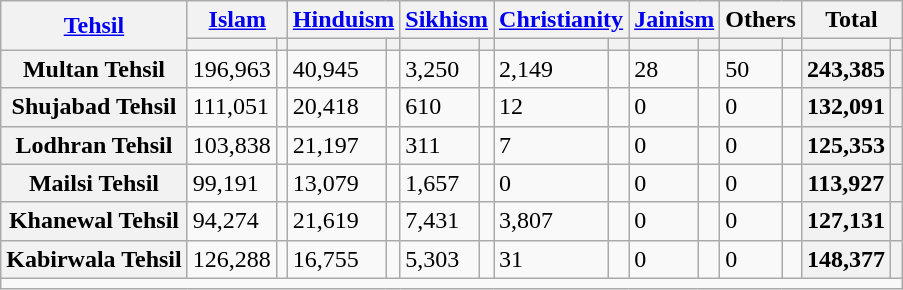<table class="wikitable sortable">
<tr>
<th rowspan="2"><a href='#'>Tehsil</a></th>
<th colspan="2"><a href='#'>Islam</a> </th>
<th colspan="2"><a href='#'>Hinduism</a> </th>
<th colspan="2"><a href='#'>Sikhism</a> </th>
<th colspan="2"><a href='#'>Christianity</a> </th>
<th colspan="2"><a href='#'>Jainism</a> </th>
<th colspan="2">Others</th>
<th colspan="2">Total</th>
</tr>
<tr>
<th><a href='#'></a></th>
<th></th>
<th></th>
<th></th>
<th></th>
<th></th>
<th></th>
<th></th>
<th></th>
<th></th>
<th></th>
<th></th>
<th></th>
<th></th>
</tr>
<tr>
<th>Multan Tehsil</th>
<td>196,963</td>
<td></td>
<td>40,945</td>
<td></td>
<td>3,250</td>
<td></td>
<td>2,149</td>
<td></td>
<td>28</td>
<td></td>
<td>50</td>
<td></td>
<th>243,385</th>
<th></th>
</tr>
<tr>
<th>Shujabad Tehsil</th>
<td>111,051</td>
<td></td>
<td>20,418</td>
<td></td>
<td>610</td>
<td></td>
<td>12</td>
<td></td>
<td>0</td>
<td></td>
<td>0</td>
<td></td>
<th>132,091</th>
<th></th>
</tr>
<tr>
<th>Lodhran Tehsil</th>
<td>103,838</td>
<td></td>
<td>21,197</td>
<td></td>
<td>311</td>
<td></td>
<td>7</td>
<td></td>
<td>0</td>
<td></td>
<td>0</td>
<td></td>
<th>125,353</th>
<th></th>
</tr>
<tr>
<th>Mailsi Tehsil</th>
<td>99,191</td>
<td></td>
<td>13,079</td>
<td></td>
<td>1,657</td>
<td></td>
<td>0</td>
<td></td>
<td>0</td>
<td></td>
<td>0</td>
<td></td>
<th>113,927</th>
<th></th>
</tr>
<tr>
<th>Khanewal Tehsil</th>
<td>94,274</td>
<td></td>
<td>21,619</td>
<td></td>
<td>7,431</td>
<td></td>
<td>3,807</td>
<td></td>
<td>0</td>
<td></td>
<td>0</td>
<td></td>
<th>127,131</th>
<th></th>
</tr>
<tr>
<th>Kabirwala Tehsil</th>
<td>126,288</td>
<td></td>
<td>16,755</td>
<td></td>
<td>5,303</td>
<td></td>
<td>31</td>
<td></td>
<td>0</td>
<td></td>
<td>0</td>
<td></td>
<th>148,377</th>
<th></th>
</tr>
<tr class="sortbottom">
<td colspan="15"></td>
</tr>
</table>
